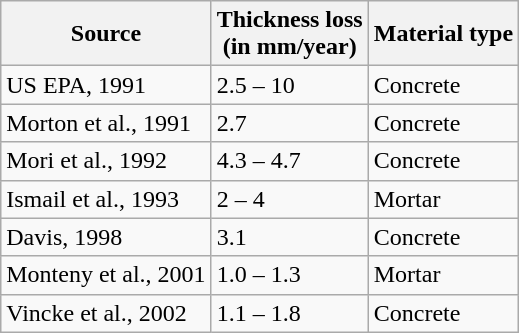<table class="wikitable">
<tr>
<th>Source</th>
<th>Thickness loss<br>(in mm/year)</th>
<th>Material type</th>
</tr>
<tr>
<td>US EPA, 1991</td>
<td>2.5 – 10</td>
<td>Concrete</td>
</tr>
<tr>
<td>Morton et al., 1991</td>
<td>2.7</td>
<td>Concrete</td>
</tr>
<tr>
<td>Mori et al., 1992</td>
<td>4.3 – 4.7</td>
<td>Concrete</td>
</tr>
<tr>
<td>Ismail et al., 1993</td>
<td>2 – 4</td>
<td>Mortar</td>
</tr>
<tr>
<td>Davis, 1998</td>
<td>3.1</td>
<td>Concrete</td>
</tr>
<tr>
<td>Monteny et al., 2001</td>
<td>1.0 – 1.3</td>
<td>Mortar</td>
</tr>
<tr>
<td>Vincke et al., 2002</td>
<td>1.1 – 1.8</td>
<td>Concrete</td>
</tr>
</table>
